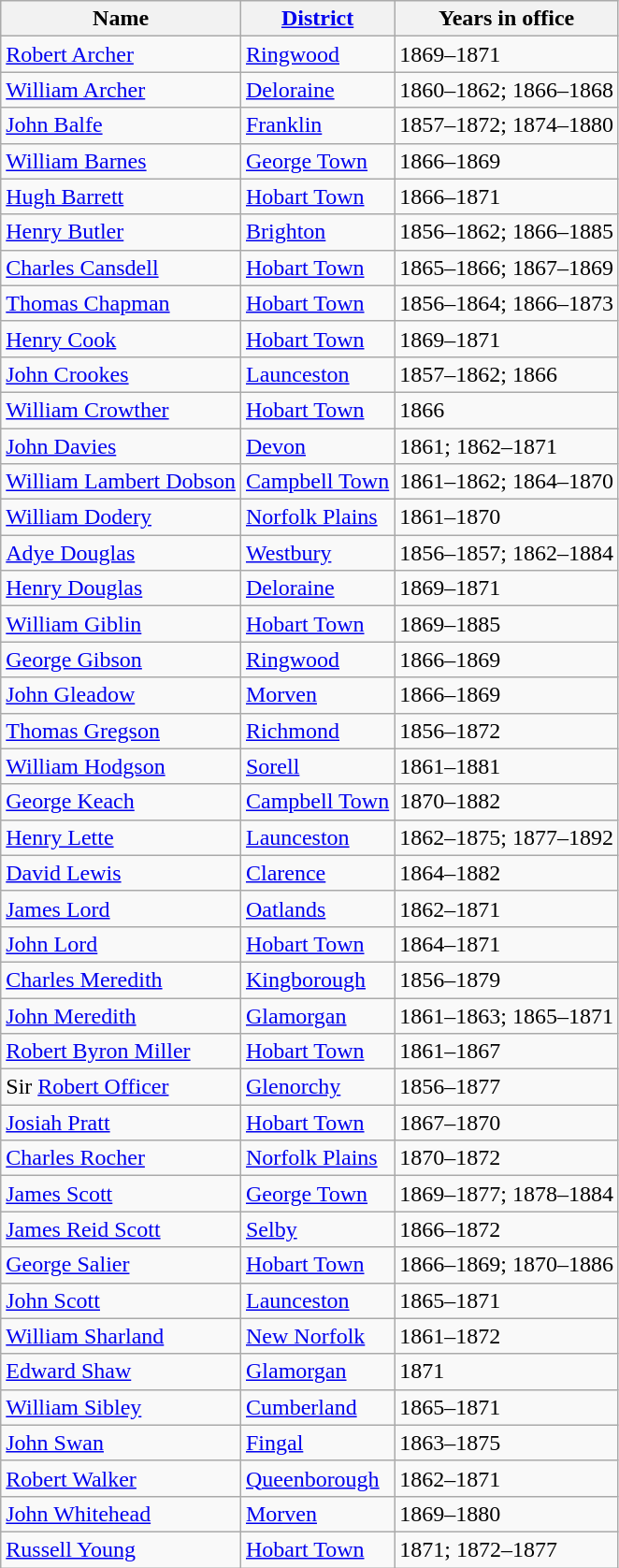<table class="wikitable sortable">
<tr>
<th><strong>Name</strong></th>
<th><strong><a href='#'>District</a></strong></th>
<th><strong>Years in office</strong></th>
</tr>
<tr>
<td><a href='#'>Robert Archer</a></td>
<td><a href='#'>Ringwood</a></td>
<td>1869–1871</td>
</tr>
<tr>
<td><a href='#'>William Archer</a></td>
<td><a href='#'>Deloraine</a></td>
<td>1860–1862; 1866–1868</td>
</tr>
<tr>
<td><a href='#'>John Balfe</a></td>
<td><a href='#'>Franklin</a></td>
<td>1857–1872; 1874–1880</td>
</tr>
<tr>
<td><a href='#'>William Barnes</a></td>
<td><a href='#'>George Town</a></td>
<td>1866–1869</td>
</tr>
<tr>
<td><a href='#'>Hugh Barrett</a></td>
<td><a href='#'>Hobart Town</a></td>
<td>1866–1871</td>
</tr>
<tr>
<td><a href='#'>Henry Butler</a></td>
<td><a href='#'>Brighton</a></td>
<td>1856–1862; 1866–1885</td>
</tr>
<tr>
<td><a href='#'>Charles Cansdell</a></td>
<td><a href='#'>Hobart Town</a></td>
<td>1865–1866; 1867–1869</td>
</tr>
<tr>
<td><a href='#'>Thomas Chapman</a></td>
<td><a href='#'>Hobart Town</a></td>
<td>1856–1864; 1866–1873</td>
</tr>
<tr>
<td><a href='#'>Henry Cook</a></td>
<td><a href='#'>Hobart Town</a></td>
<td>1869–1871</td>
</tr>
<tr>
<td><a href='#'>John Crookes</a></td>
<td><a href='#'>Launceston</a></td>
<td>1857–1862; 1866</td>
</tr>
<tr>
<td><a href='#'>William Crowther</a></td>
<td><a href='#'>Hobart Town</a></td>
<td>1866</td>
</tr>
<tr>
<td><a href='#'>John Davies</a></td>
<td><a href='#'>Devon</a></td>
<td>1861; 1862–1871</td>
</tr>
<tr>
<td><a href='#'>William Lambert Dobson</a></td>
<td><a href='#'>Campbell Town</a></td>
<td>1861–1862; 1864–1870</td>
</tr>
<tr>
<td><a href='#'>William Dodery</a></td>
<td><a href='#'>Norfolk Plains</a></td>
<td>1861–1870</td>
</tr>
<tr>
<td><a href='#'>Adye Douglas</a></td>
<td><a href='#'>Westbury</a></td>
<td>1856–1857; 1862–1884</td>
</tr>
<tr>
<td><a href='#'>Henry Douglas</a></td>
<td><a href='#'>Deloraine</a></td>
<td>1869–1871</td>
</tr>
<tr>
<td><a href='#'>William Giblin</a></td>
<td><a href='#'>Hobart Town</a></td>
<td>1869–1885</td>
</tr>
<tr>
<td><a href='#'>George Gibson</a></td>
<td><a href='#'>Ringwood</a></td>
<td>1866–1869</td>
</tr>
<tr>
<td><a href='#'>John Gleadow</a></td>
<td><a href='#'>Morven</a></td>
<td>1866–1869</td>
</tr>
<tr>
<td><a href='#'>Thomas Gregson</a></td>
<td><a href='#'>Richmond</a></td>
<td>1856–1872</td>
</tr>
<tr>
<td><a href='#'>William Hodgson</a></td>
<td><a href='#'>Sorell</a></td>
<td>1861–1881</td>
</tr>
<tr>
<td><a href='#'>George Keach</a></td>
<td><a href='#'>Campbell Town</a></td>
<td>1870–1882</td>
</tr>
<tr>
<td><a href='#'>Henry Lette</a></td>
<td><a href='#'>Launceston</a></td>
<td>1862–1875; 1877–1892</td>
</tr>
<tr>
<td><a href='#'>David Lewis</a></td>
<td><a href='#'>Clarence</a></td>
<td>1864–1882</td>
</tr>
<tr>
<td><a href='#'>James Lord</a></td>
<td><a href='#'>Oatlands</a></td>
<td>1862–1871</td>
</tr>
<tr>
<td><a href='#'>John Lord</a></td>
<td><a href='#'>Hobart Town</a></td>
<td>1864–1871</td>
</tr>
<tr>
<td><a href='#'>Charles Meredith</a></td>
<td><a href='#'>Kingborough</a></td>
<td>1856–1879</td>
</tr>
<tr>
<td><a href='#'>John Meredith</a></td>
<td><a href='#'>Glamorgan</a></td>
<td>1861–1863; 1865–1871</td>
</tr>
<tr>
<td><a href='#'>Robert Byron Miller</a></td>
<td><a href='#'>Hobart Town</a></td>
<td>1861–1867</td>
</tr>
<tr>
<td>Sir <a href='#'>Robert Officer</a></td>
<td><a href='#'>Glenorchy</a></td>
<td>1856–1877</td>
</tr>
<tr>
<td><a href='#'>Josiah Pratt</a></td>
<td><a href='#'>Hobart Town</a></td>
<td>1867–1870</td>
</tr>
<tr>
<td><a href='#'>Charles Rocher</a></td>
<td><a href='#'>Norfolk Plains</a></td>
<td>1870–1872</td>
</tr>
<tr>
<td><a href='#'>James Scott</a></td>
<td><a href='#'>George Town</a></td>
<td>1869–1877; 1878–1884</td>
</tr>
<tr>
<td><a href='#'>James Reid Scott</a></td>
<td><a href='#'>Selby</a></td>
<td>1866–1872</td>
</tr>
<tr>
<td><a href='#'>George Salier</a></td>
<td><a href='#'>Hobart Town</a></td>
<td>1866–1869; 1870–1886</td>
</tr>
<tr>
<td><a href='#'>John Scott</a></td>
<td><a href='#'>Launceston</a></td>
<td>1865–1871</td>
</tr>
<tr>
<td><a href='#'>William Sharland</a></td>
<td><a href='#'>New Norfolk</a></td>
<td>1861–1872</td>
</tr>
<tr>
<td><a href='#'>Edward Shaw</a></td>
<td><a href='#'>Glamorgan</a></td>
<td>1871</td>
</tr>
<tr>
<td><a href='#'>William Sibley</a></td>
<td><a href='#'>Cumberland</a></td>
<td>1865–1871</td>
</tr>
<tr>
<td><a href='#'>John Swan</a></td>
<td><a href='#'>Fingal</a></td>
<td>1863–1875</td>
</tr>
<tr>
<td><a href='#'>Robert Walker</a></td>
<td><a href='#'>Queenborough</a></td>
<td>1862–1871</td>
</tr>
<tr>
<td><a href='#'>John Whitehead</a></td>
<td><a href='#'>Morven</a></td>
<td>1869–1880</td>
</tr>
<tr>
<td><a href='#'>Russell Young</a></td>
<td><a href='#'>Hobart Town</a></td>
<td>1871; 1872–1877</td>
</tr>
</table>
